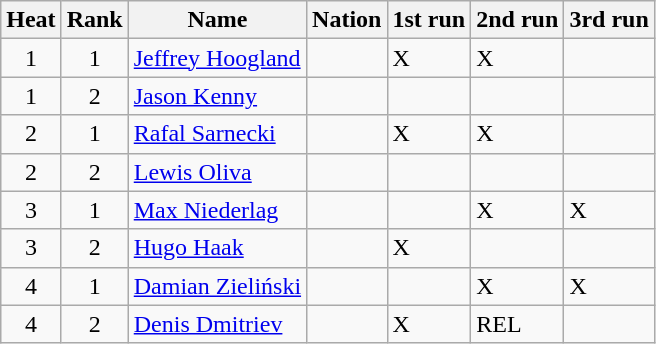<table class=wikitable sortable style=text-align:center>
<tr>
<th>Heat</th>
<th>Rank</th>
<th>Name</th>
<th>Nation</th>
<th>1st run</th>
<th>2nd run</th>
<th>3rd run</th>
</tr>
<tr style=background: #ccffcc;>
<td>1</td>
<td>1</td>
<td align=left><a href='#'>Jeffrey Hoogland</a></td>
<td align=left></td>
<td align=left>X</td>
<td align=left>X</td>
<td align=left></td>
</tr>
<tr>
<td>1</td>
<td>2</td>
<td align=left><a href='#'>Jason Kenny</a></td>
<td align=left></td>
<td align=left></td>
<td align=left></td>
<td align=left></td>
</tr>
<tr style=background: #ccffcc;>
<td>2</td>
<td>1</td>
<td align=left><a href='#'>Rafal Sarnecki</a></td>
<td align=left></td>
<td align=left>X</td>
<td align=left>X</td>
<td align=left></td>
</tr>
<tr>
<td>2</td>
<td>2</td>
<td align=left><a href='#'>Lewis Oliva</a></td>
<td align=left></td>
<td align=left></td>
<td align=left></td>
<td align=left></td>
</tr>
<tr style=background: #ccffcc;>
<td>3</td>
<td>1</td>
<td align=left><a href='#'>Max Niederlag</a></td>
<td align=left></td>
<td align=left></td>
<td align=left>X</td>
<td align=left>X</td>
</tr>
<tr>
<td>3</td>
<td>2</td>
<td align=left><a href='#'>Hugo Haak</a></td>
<td align=left></td>
<td align=left>X</td>
<td align=left></td>
<td align=left></td>
</tr>
<tr style=background: #ccffcc;>
<td>4</td>
<td>1</td>
<td align=left><a href='#'>Damian Zieliński</a></td>
<td align=left></td>
<td align=left></td>
<td align=left>X</td>
<td align=left>X</td>
</tr>
<tr>
<td>4</td>
<td>2</td>
<td align=left><a href='#'>Denis Dmitriev</a></td>
<td align=left></td>
<td align=left>X</td>
<td align=left>REL</td>
<td align=left></td>
</tr>
</table>
